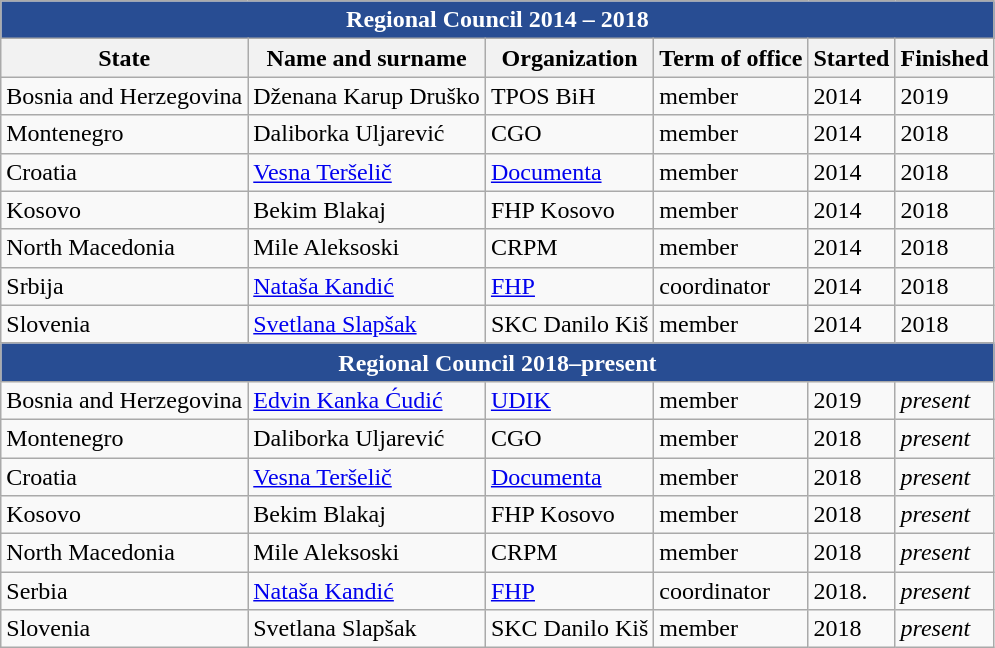<table class="wikitable">
<tr ->
<td bgcolor=#284D93 colspan=6 style="text-align:center; color:white;"><strong>Regional Council 2014 – 2018</strong></td>
</tr>
<tr ->
<th>State</th>
<th>Name and surname</th>
<th>Organization</th>
<th>Term of office</th>
<th>Started</th>
<th>Finished</th>
</tr>
<tr ->
<td> Bosnia and Herzegovina</td>
<td>Dženana Karup Druško</td>
<td>TPOS BiH</td>
<td>member</td>
<td>2014</td>
<td>2019</td>
</tr>
<tr ->
<td> Montenegro</td>
<td>Daliborka Uljarević</td>
<td>CGO</td>
<td>member</td>
<td>2014</td>
<td>2018</td>
</tr>
<tr ->
<td> Croatia</td>
<td><a href='#'>Vesna Teršelič</a></td>
<td><a href='#'>Documenta</a></td>
<td>member</td>
<td>2014</td>
<td>2018</td>
</tr>
<tr ->
<td> Kosovo</td>
<td>Bekim Blakaj</td>
<td>FHP Kosovo</td>
<td>member</td>
<td>2014</td>
<td>2018</td>
</tr>
<tr ->
<td> North Macedonia</td>
<td>Mile Aleksoski</td>
<td>CRPM</td>
<td>member</td>
<td>2014</td>
<td>2018</td>
</tr>
<tr ->
<td> Srbija</td>
<td><a href='#'>Nataša Kandić</a></td>
<td><a href='#'>FHP</a></td>
<td>coordinator</td>
<td>2014</td>
<td>2018</td>
</tr>
<tr ->
<td> Slovenia</td>
<td><a href='#'>Svetlana Slapšak</a></td>
<td>SKC Danilo Kiš</td>
<td>member</td>
<td>2014</td>
<td>2018</td>
</tr>
<tr ->
<td bgcolor=#284D93 colspan=6 style="text-align:center; color:white;"><strong>Regional Council 2018–present</strong></td>
</tr>
<tr ->
<td> Bosnia and Herzegovina</td>
<td><a href='#'>Edvin Kanka Ćudić</a></td>
<td><a href='#'>UDIK</a></td>
<td>member</td>
<td>2019</td>
<td><em>present</em></td>
</tr>
<tr ->
<td> Montenegro</td>
<td>Daliborka Uljarević</td>
<td>CGO</td>
<td>member</td>
<td>2018</td>
<td><em>present</em></td>
</tr>
<tr ->
<td> Croatia</td>
<td><a href='#'>Vesna Teršelič</a></td>
<td><a href='#'>Documenta</a></td>
<td>member</td>
<td>2018</td>
<td><em>present</em></td>
</tr>
<tr ->
<td> Kosovo</td>
<td>Bekim Blakaj</td>
<td>FHP Kosovo</td>
<td>member</td>
<td>2018</td>
<td><em>present</em></td>
</tr>
<tr ->
<td> North Macedonia</td>
<td>Mile Aleksoski</td>
<td>CRPM</td>
<td>member</td>
<td>2018</td>
<td><em>present</em></td>
</tr>
<tr ->
<td> Serbia</td>
<td><a href='#'>Nataša Kandić</a></td>
<td><a href='#'>FHP</a></td>
<td>coordinator</td>
<td>2018.</td>
<td><em>present</em></td>
</tr>
<tr ->
<td> Slovenia</td>
<td>Svetlana Slapšak</td>
<td>SKC Danilo Kiš</td>
<td>member</td>
<td>2018</td>
<td><em>present</em></td>
</tr>
</table>
